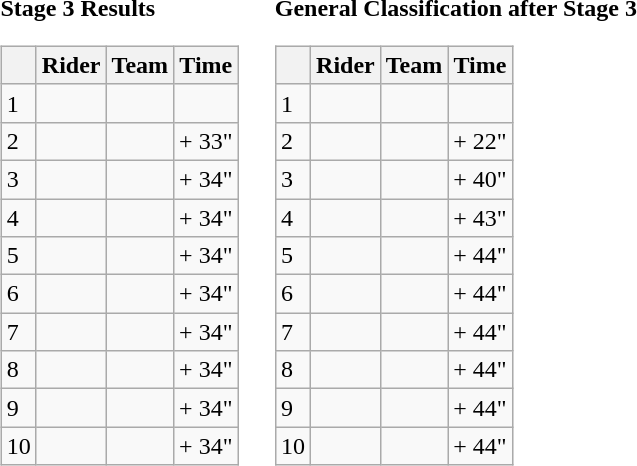<table>
<tr>
<td><strong>Stage 3 Results</strong><br><table class="wikitable">
<tr>
<th></th>
<th>Rider</th>
<th>Team</th>
<th>Time</th>
</tr>
<tr>
<td>1</td>
<td></td>
<td></td>
<td style="text-align:right;"></td>
</tr>
<tr>
<td>2</td>
<td></td>
<td></td>
<td style="text-align:right;">+ 33"</td>
</tr>
<tr>
<td>3</td>
<td></td>
<td></td>
<td style="text-align:right;">+ 34"</td>
</tr>
<tr>
<td>4</td>
<td></td>
<td></td>
<td style="text-align:right;">+ 34"</td>
</tr>
<tr>
<td>5</td>
<td></td>
<td></td>
<td style="text-align:right;">+ 34"</td>
</tr>
<tr>
<td>6</td>
<td></td>
<td></td>
<td style="text-align:right;">+ 34"</td>
</tr>
<tr>
<td>7</td>
<td></td>
<td></td>
<td style="text-align:right;">+ 34"</td>
</tr>
<tr>
<td>8</td>
<td></td>
<td></td>
<td style="text-align:right;">+ 34"</td>
</tr>
<tr>
<td>9</td>
<td></td>
<td></td>
<td style="text-align:right;">+ 34"</td>
</tr>
<tr>
<td>10</td>
<td></td>
<td></td>
<td style="text-align:right;">+ 34"</td>
</tr>
</table>
</td>
<td></td>
<td><strong>General Classification after Stage 3</strong><br><table class="wikitable">
<tr>
<th></th>
<th>Rider</th>
<th>Team</th>
<th>Time</th>
</tr>
<tr>
<td>1</td>
<td> </td>
<td></td>
<td style="text-align:right;"></td>
</tr>
<tr>
<td>2</td>
<td> </td>
<td></td>
<td style="text-align:right;">+ 22"</td>
</tr>
<tr>
<td>3</td>
<td></td>
<td></td>
<td style="text-align:right;">+ 40"</td>
</tr>
<tr>
<td>4</td>
<td></td>
<td></td>
<td style="text-align:right;">+ 43"</td>
</tr>
<tr>
<td>5</td>
<td></td>
<td></td>
<td style="text-align:right;">+ 44"</td>
</tr>
<tr>
<td>6</td>
<td></td>
<td></td>
<td style="text-align:right;">+ 44"</td>
</tr>
<tr>
<td>7</td>
<td></td>
<td></td>
<td style="text-align:right;">+ 44"</td>
</tr>
<tr>
<td>8</td>
<td></td>
<td></td>
<td style="text-align:right;">+ 44"</td>
</tr>
<tr>
<td>9</td>
<td></td>
<td></td>
<td style="text-align:right;">+ 44"</td>
</tr>
<tr>
<td>10</td>
<td></td>
<td></td>
<td style="text-align:right;">+ 44"</td>
</tr>
</table>
</td>
</tr>
</table>
